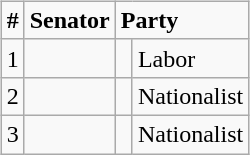<table style="width:100%;">
<tr style=vertical-align:top>
<td><br>





</td>
<td align=right><br><table class="wikitable">
<tr>
<td><strong>#</strong></td>
<td><strong>Senator</strong></td>
<td colspan="2"><strong>Party</strong></td>
</tr>
<tr>
<td>1</td>
<td></td>
<td> </td>
<td>Labor</td>
</tr>
<tr>
<td>2</td>
<td></td>
<td> </td>
<td>Nationalist</td>
</tr>
<tr>
<td>3</td>
<td></td>
<td> </td>
<td>Nationalist</td>
</tr>
</table>
</td>
</tr>
</table>
